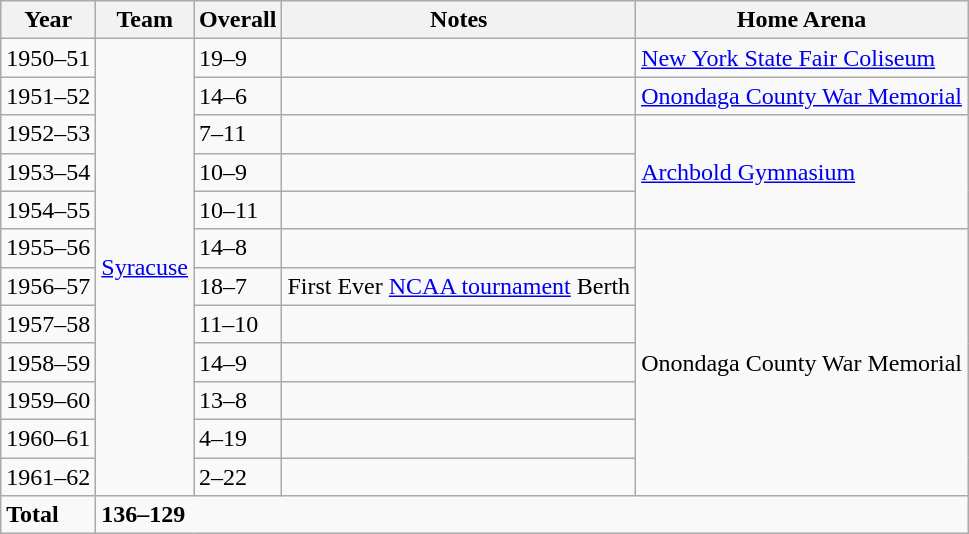<table class="wikitable">
<tr>
<th>Year</th>
<th>Team</th>
<th>Overall</th>
<th>Notes</th>
<th>Home Arena</th>
</tr>
<tr>
<td>1950–51</td>
<td rowspan="12"><a href='#'>Syracuse</a></td>
<td>19–9</td>
<td></td>
<td><a href='#'>New York State Fair Coliseum</a></td>
</tr>
<tr>
<td>1951–52</td>
<td>14–6</td>
<td></td>
<td><a href='#'>Onondaga County War Memorial</a></td>
</tr>
<tr>
<td>1952–53</td>
<td>7–11</td>
<td></td>
<td rowspan="3"><a href='#'>Archbold Gymnasium</a></td>
</tr>
<tr>
<td>1953–54</td>
<td>10–9</td>
<td></td>
</tr>
<tr>
<td>1954–55</td>
<td>10–11</td>
<td></td>
</tr>
<tr>
<td>1955–56</td>
<td>14–8</td>
<td></td>
<td rowspan="7">Onondaga County War Memorial</td>
</tr>
<tr>
<td>1956–57</td>
<td>18–7</td>
<td>First Ever <a href='#'>NCAA tournament</a> Berth</td>
</tr>
<tr>
<td>1957–58</td>
<td>11–10</td>
<td></td>
</tr>
<tr>
<td>1958–59</td>
<td>14–9</td>
<td></td>
</tr>
<tr>
<td>1959–60</td>
<td>13–8</td>
<td></td>
</tr>
<tr>
<td>1960–61</td>
<td>4–19</td>
<td></td>
</tr>
<tr>
<td>1961–62</td>
<td>2–22</td>
<td></td>
</tr>
<tr>
<td><strong>Total</strong></td>
<td colspan="4"><strong>136–129</strong></td>
</tr>
</table>
